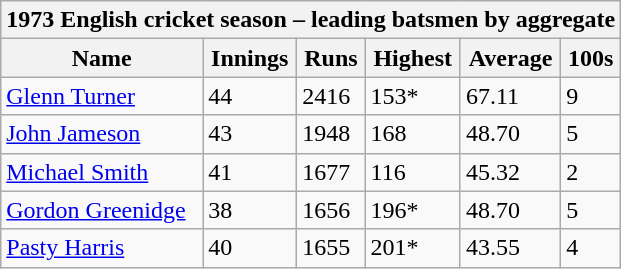<table class="wikitable">
<tr>
<th bgcolor="#efefef" colspan="7">1973 English cricket season – leading batsmen by aggregate</th>
</tr>
<tr bgcolor="#efefef">
<th>Name</th>
<th>Innings</th>
<th>Runs</th>
<th>Highest</th>
<th>Average</th>
<th>100s</th>
</tr>
<tr>
<td><a href='#'>Glenn Turner</a></td>
<td>44</td>
<td>2416</td>
<td>153*</td>
<td>67.11</td>
<td>9</td>
</tr>
<tr>
<td><a href='#'>John Jameson</a></td>
<td>43</td>
<td>1948</td>
<td>168</td>
<td>48.70</td>
<td>5</td>
</tr>
<tr>
<td><a href='#'>Michael Smith</a></td>
<td>41</td>
<td>1677</td>
<td>116</td>
<td>45.32</td>
<td>2</td>
</tr>
<tr>
<td><a href='#'>Gordon Greenidge</a></td>
<td>38</td>
<td>1656</td>
<td>196*</td>
<td>48.70</td>
<td>5</td>
</tr>
<tr>
<td><a href='#'>Pasty Harris</a></td>
<td>40</td>
<td>1655</td>
<td>201*</td>
<td>43.55</td>
<td>4</td>
</tr>
</table>
